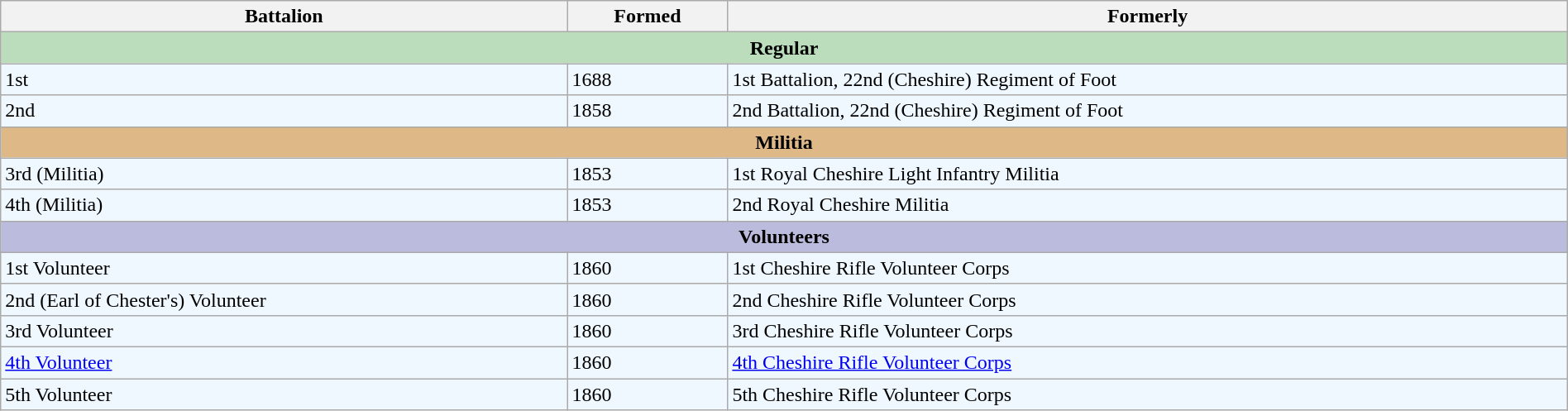<table class="wikitable" style="width:100%;">
<tr>
<th>Battalion</th>
<th>Formed</th>
<th>Formerly</th>
</tr>
<tr>
<th colspan="5" style="background:#bdb;">Regular</th>
</tr>
<tr style="background:#f0f8ff;">
<td>1st</td>
<td>1688</td>
<td>1st Battalion, 22nd (Cheshire) Regiment of Foot</td>
</tr>
<tr style="background:#f0f8ff;">
<td>2nd</td>
<td>1858</td>
<td>2nd Battalion, 22nd (Cheshire) Regiment of Foot</td>
</tr>
<tr>
<th colspan="5" style="background:#deb887;">Militia</th>
</tr>
<tr style="background:#f0f8ff;">
<td>3rd (Militia)</td>
<td>1853</td>
<td>1st Royal Cheshire Light Infantry Militia</td>
</tr>
<tr style="background:#f0f8ff;">
<td>4th (Militia)</td>
<td>1853</td>
<td>2nd Royal Cheshire Militia</td>
</tr>
<tr>
<th colspan="5" style="background:#bbd;">Volunteers</th>
</tr>
<tr style="background:#f0f8ff;">
<td>1st Volunteer</td>
<td>1860</td>
<td>1st Cheshire Rifle Volunteer Corps</td>
</tr>
<tr style="background:#f0f8ff;">
<td>2nd (Earl of Chester's) Volunteer</td>
<td>1860</td>
<td>2nd Cheshire Rifle Volunteer Corps</td>
</tr>
<tr style="background:#f0f8ff;">
<td>3rd Volunteer</td>
<td>1860</td>
<td>3rd Cheshire Rifle Volunteer Corps</td>
</tr>
<tr style="background:#f0f8ff;">
<td><a href='#'>4th Volunteer</a></td>
<td>1860</td>
<td><a href='#'>4th Cheshire Rifle Volunteer Corps</a></td>
</tr>
<tr style="background:#f0f8ff;">
<td>5th Volunteer</td>
<td>1860</td>
<td>5th Cheshire Rifle Volunteer Corps</td>
</tr>
</table>
